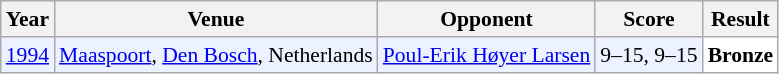<table class="sortable wikitable" style="font-size: 90%;">
<tr>
<th>Year</th>
<th>Venue</th>
<th>Opponent</th>
<th>Score</th>
<th>Result</th>
</tr>
<tr style="background:#ECF2FF">
<td align="center"><a href='#'>1994</a></td>
<td align="left"><a href='#'>Maaspoort</a>, <a href='#'>Den Bosch</a>, Netherlands</td>
<td align="left"> <a href='#'>Poul-Erik Høyer Larsen</a></td>
<td align="left">9–15, 9–15</td>
<td style="text-align:left; background:white"> <strong>Bronze</strong></td>
</tr>
</table>
